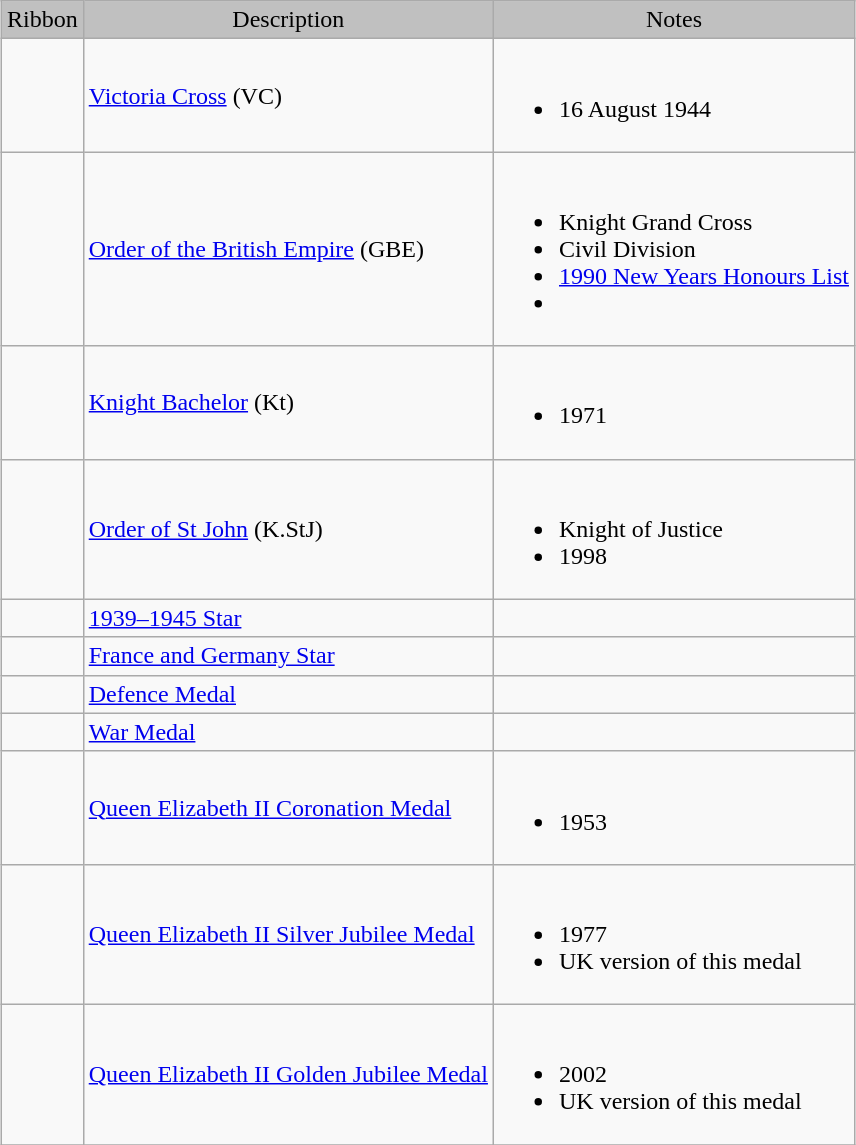<table class="wikitable" style="margin:1em auto">
<tr style="background:silver;" align="center">
<td>Ribbon</td>
<td>Description</td>
<td>Notes</td>
</tr>
<tr>
<td></td>
<td><a href='#'>Victoria Cross</a> (VC)</td>
<td><br><ul><li>16 August 1944</li></ul></td>
</tr>
<tr>
<td></td>
<td><a href='#'>Order of the British Empire</a> (GBE)</td>
<td><br><ul><li>Knight Grand Cross</li><li>Civil Division</li><li><a href='#'>1990 New Years Honours List</a></li><li></li></ul></td>
</tr>
<tr>
<td></td>
<td><a href='#'>Knight Bachelor</a> (Kt)</td>
<td><br><ul><li>1971</li></ul></td>
</tr>
<tr>
<td></td>
<td><a href='#'>Order of St John</a> (K.StJ)</td>
<td><br><ul><li>Knight of Justice</li><li>1998</li></ul></td>
</tr>
<tr>
<td></td>
<td><a href='#'>1939–1945 Star</a></td>
<td></td>
</tr>
<tr>
<td></td>
<td><a href='#'>France and Germany Star</a></td>
<td></td>
</tr>
<tr>
<td></td>
<td><a href='#'>Defence Medal</a></td>
<td></td>
</tr>
<tr>
<td></td>
<td><a href='#'>War Medal</a></td>
<td></td>
</tr>
<tr>
<td></td>
<td><a href='#'>Queen Elizabeth II Coronation Medal</a></td>
<td><br><ul><li>1953</li></ul></td>
</tr>
<tr>
<td></td>
<td><a href='#'>Queen Elizabeth II Silver Jubilee Medal</a></td>
<td><br><ul><li>1977</li><li>UK version of this medal</li></ul></td>
</tr>
<tr>
<td></td>
<td><a href='#'>Queen Elizabeth II Golden Jubilee Medal</a></td>
<td><br><ul><li>2002</li><li>UK version of this medal</li></ul></td>
</tr>
<tr>
</tr>
</table>
